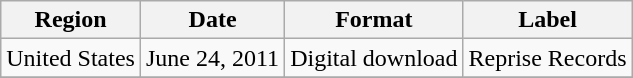<table class=wikitable>
<tr>
<th>Region</th>
<th>Date</th>
<th>Format</th>
<th>Label</th>
</tr>
<tr>
<td>United States</td>
<td>June 24, 2011</td>
<td>Digital download</td>
<td>Reprise Records</td>
</tr>
<tr>
</tr>
</table>
